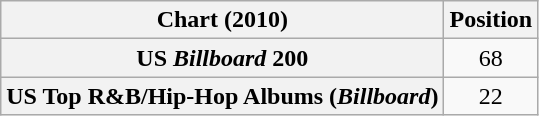<table class="wikitable plainrowheaders" style="text-align:center">
<tr>
<th scope="col">Chart (2010)</th>
<th scope="col">Position</th>
</tr>
<tr>
<th scope="row">US <em>Billboard</em> 200</th>
<td>68</td>
</tr>
<tr>
<th scope="row">US Top R&B/Hip-Hop Albums (<em>Billboard</em>)</th>
<td>22</td>
</tr>
</table>
